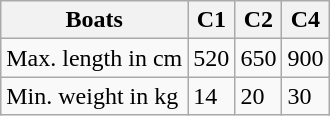<table class="wikitable">
<tr>
<th>Boats</th>
<th>C1</th>
<th>C2</th>
<th>C4</th>
</tr>
<tr>
<td>Max. length in cm</td>
<td>520</td>
<td>650</td>
<td>900</td>
</tr>
<tr>
<td>Min. weight in kg</td>
<td>14</td>
<td>20</td>
<td>30</td>
</tr>
</table>
